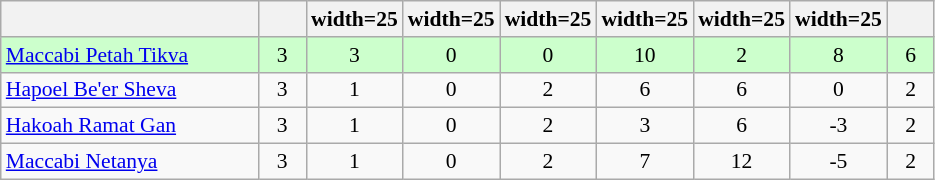<table class="wikitable" style="text-align: center; font-size: 90%;">
<tr>
<th width=165></th>
<th width=25></th>
<th>width=25</th>
<th>width=25</th>
<th>width=25</th>
<th>width=25</th>
<th>width=25</th>
<th>width=25</th>
<th width=25></th>
</tr>
<tr bgcolor="#ccffcc">
<td align="left"><a href='#'>Maccabi Petah Tikva</a></td>
<td>3</td>
<td>3</td>
<td>0</td>
<td>0</td>
<td>10</td>
<td>2</td>
<td>8</td>
<td>6</td>
</tr>
<tr>
<td align="left"><a href='#'>Hapoel Be'er Sheva</a></td>
<td>3</td>
<td>1</td>
<td>0</td>
<td>2</td>
<td>6</td>
<td>6</td>
<td>0</td>
<td>2</td>
</tr>
<tr>
<td align="left"><a href='#'>Hakoah Ramat Gan</a></td>
<td>3</td>
<td>1</td>
<td>0</td>
<td>2</td>
<td>3</td>
<td>6</td>
<td>-3</td>
<td>2</td>
</tr>
<tr>
<td align="left"><a href='#'>Maccabi Netanya</a></td>
<td>3</td>
<td>1</td>
<td>0</td>
<td>2</td>
<td>7</td>
<td>12</td>
<td>-5</td>
<td>2</td>
</tr>
</table>
